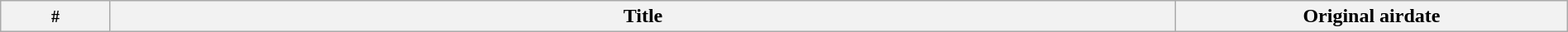<table class="wikitable plainrowheaders" style="width:100%;">
<tr>
<th width="7%"><small>#</small></th>
<th width="68%">Title</th>
<th width="25%">Original airdate<br>





















































</th>
</tr>
</table>
